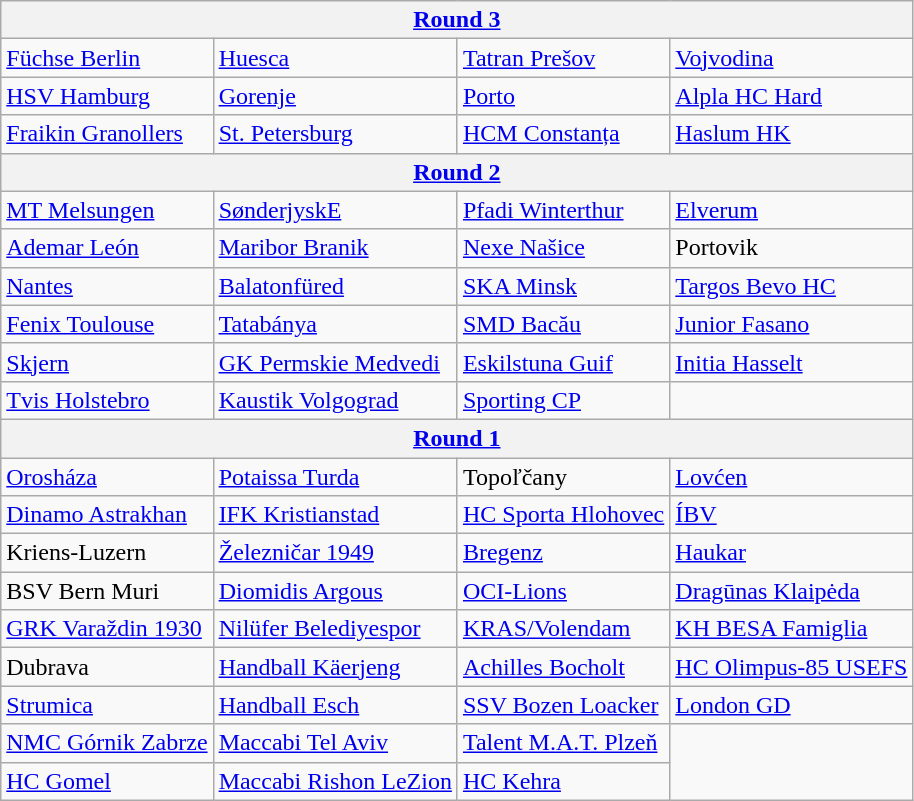<table class="wikitable">
<tr>
<th colspan=4><a href='#'>Round 3</a></th>
</tr>
<tr>
<td> <a href='#'>Füchse Berlin</a> </td>
<td> <a href='#'>Huesca</a> </td>
<td> <a href='#'>Tatran Prešov</a> </td>
<td> <a href='#'>Vojvodina</a> </td>
</tr>
<tr>
<td> <a href='#'>HSV Hamburg</a> </td>
<td> <a href='#'>Gorenje</a> </td>
<td> <a href='#'>Porto</a> </td>
<td> <a href='#'>Alpla HC Hard</a> </td>
</tr>
<tr>
<td> <a href='#'>Fraikin Granollers</a> </td>
<td> <a href='#'>St. Petersburg</a> </td>
<td> <a href='#'>HCM Constanța</a> </td>
<td> <a href='#'>Haslum HK</a> </td>
</tr>
<tr>
<th colspan=4><a href='#'>Round 2</a></th>
</tr>
<tr>
<td> <a href='#'>MT Melsungen</a> </td>
<td> <a href='#'>SønderjyskE</a> </td>
<td> <a href='#'>Pfadi Winterthur</a> </td>
<td> <a href='#'>Elverum</a> </td>
</tr>
<tr>
<td> <a href='#'>Ademar León</a> </td>
<td> <a href='#'>Maribor Branik</a> </td>
<td> <a href='#'>Nexe Našice</a> </td>
<td> Portovik </td>
</tr>
<tr>
<td> <a href='#'>Nantes</a> </td>
<td> <a href='#'>Balatonfüred</a> </td>
<td> <a href='#'>SKA Minsk</a> </td>
<td> <a href='#'>Targos Bevo HC</a> </td>
</tr>
<tr>
<td> <a href='#'>Fenix Toulouse</a> </td>
<td> <a href='#'>Tatabánya</a> </td>
<td> <a href='#'>SMD Bacău</a> </td>
<td> <a href='#'>Junior Fasano</a> </td>
</tr>
<tr>
<td> <a href='#'>Skjern</a> </td>
<td> <a href='#'>GK Permskie Medvedi</a> </td>
<td> <a href='#'>Eskilstuna Guif</a> </td>
<td> <a href='#'>Initia Hasselt</a> </td>
</tr>
<tr>
<td> <a href='#'>Tvis Holstebro</a> </td>
<td> <a href='#'>Kaustik Volgograd</a> </td>
<td> <a href='#'>Sporting CP</a> </td>
</tr>
<tr>
<th colspan=4><a href='#'>Round 1</a></th>
</tr>
<tr>
<td> <a href='#'>Orosháza</a> </td>
<td> <a href='#'>Potaissa Turda</a> </td>
<td> Topoľčany </td>
<td> <a href='#'>Lovćen</a> </td>
</tr>
<tr>
<td> <a href='#'>Dinamo Astrakhan</a> </td>
<td> <a href='#'>IFK Kristianstad</a> </td>
<td> <a href='#'>HC Sporta Hlohovec</a> </td>
<td> <a href='#'>ÍBV</a> </td>
</tr>
<tr>
<td> Kriens-Luzern </td>
<td> <a href='#'>Železničar 1949</a> </td>
<td> <a href='#'>Bregenz</a> </td>
<td> <a href='#'>Haukar</a> </td>
</tr>
<tr>
<td> BSV Bern Muri </td>
<td> <a href='#'>Diomidis Argous</a> </td>
<td> <a href='#'>OCI-Lions</a> </td>
<td> <a href='#'>Dragūnas Klaipėda</a> </td>
</tr>
<tr>
<td> <a href='#'>GRK Varaždin 1930</a> </td>
<td> <a href='#'>Nilüfer Belediyespor</a> </td>
<td> <a href='#'>KRAS/Volendam</a> </td>
<td> <a href='#'>KH BESA Famiglia</a> </td>
</tr>
<tr>
<td> Dubrava </td>
<td> <a href='#'>Handball Käerjeng</a> </td>
<td> <a href='#'>Achilles Bocholt</a> </td>
<td> <a href='#'>HC Olimpus-85 USEFS</a> </td>
</tr>
<tr>
<td> <a href='#'>Strumica</a> </td>
<td> <a href='#'>Handball Esch</a> </td>
<td> <a href='#'>SSV Bozen Loacker</a> </td>
<td> <a href='#'>London GD</a> </td>
</tr>
<tr>
<td> <a href='#'>NMC Górnik Zabrze</a> </td>
<td> <a href='#'>Maccabi Tel Aviv</a> </td>
<td> <a href='#'>Talent M.A.T. Plzeň</a></td>
</tr>
<tr>
<td> <a href='#'>HC Gomel</a> </td>
<td> <a href='#'>Maccabi Rishon LeZion</a> </td>
<td> <a href='#'>HC Kehra</a> </td>
</tr>
</table>
